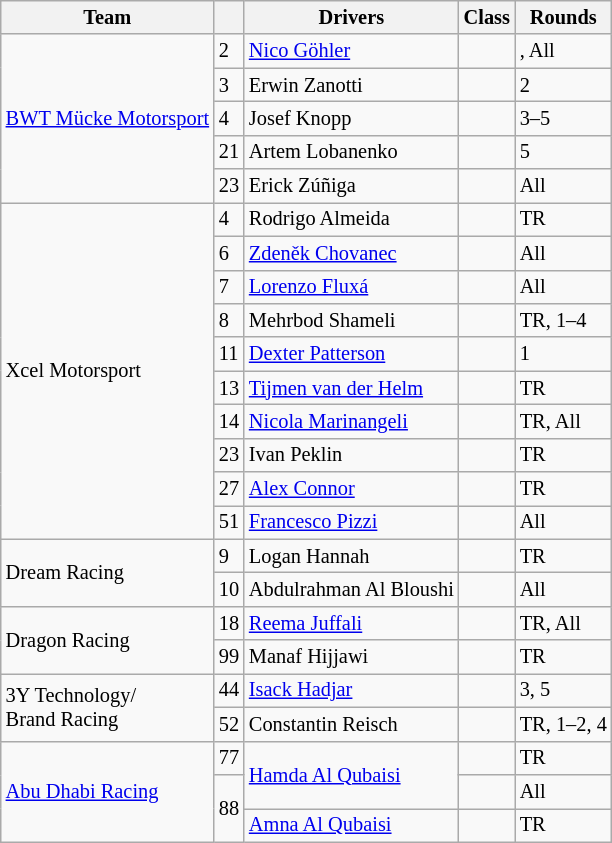<table class="wikitable" style="font-size: 85%;">
<tr>
<th>Team</th>
<th></th>
<th>Drivers</th>
<th>Class</th>
<th>Rounds</th>
</tr>
<tr>
<td rowspan=5> <a href='#'>BWT Mücke Motorsport</a></td>
<td>2</td>
<td> <a href='#'>Nico Göhler</a></td>
<td style="text-align:center"></td>
<td>, All</td>
</tr>
<tr>
<td>3</td>
<td> Erwin Zanotti</td>
<td style="text-align:center"></td>
<td>2</td>
</tr>
<tr>
<td>4</td>
<td> Josef Knopp</td>
<td style="text-align:center"></td>
<td>3–5</td>
</tr>
<tr>
<td>21</td>
<td> Artem Lobanenko</td>
<td style="text-align:center"></td>
<td>5</td>
</tr>
<tr>
<td>23</td>
<td> Erick Zúñiga</td>
<td style="text-align:center"></td>
<td>All</td>
</tr>
<tr>
<td rowspan=10> Xcel Motorsport</td>
<td>4</td>
<td> Rodrigo Almeida</td>
<td style="text-align:center"></td>
<td>TR</td>
</tr>
<tr>
<td>6</td>
<td> <a href='#'>Zdeněk Chovanec</a></td>
<td style="text-align:center"></td>
<td>All</td>
</tr>
<tr>
<td>7</td>
<td> <a href='#'>Lorenzo Fluxá</a></td>
<td style="text-align:center"></td>
<td>All</td>
</tr>
<tr>
<td>8</td>
<td> Mehrbod Shameli</td>
<td style="text-align:center"></td>
<td>TR, 1–4</td>
</tr>
<tr>
<td>11</td>
<td> <a href='#'>Dexter Patterson</a></td>
<td style="text-align:center"></td>
<td>1</td>
</tr>
<tr>
<td>13</td>
<td> <a href='#'>Tijmen van der Helm</a></td>
<td style="text-align:center"></td>
<td>TR</td>
</tr>
<tr>
<td>14</td>
<td> <a href='#'>Nicola Marinangeli</a></td>
<td style="text-align:center"></td>
<td>TR, All</td>
</tr>
<tr>
<td>23</td>
<td> Ivan Peklin</td>
<td style="text-align:center"></td>
<td>TR</td>
</tr>
<tr>
<td>27</td>
<td> <a href='#'>Alex Connor</a></td>
<td style="text-align:center"></td>
<td>TR</td>
</tr>
<tr>
<td>51</td>
<td> <a href='#'>Francesco Pizzi</a></td>
<td style="text-align:center"></td>
<td>All</td>
</tr>
<tr>
<td rowspan=2> Dream Racing</td>
<td>9</td>
<td> Logan Hannah</td>
<td style="text-align:center"></td>
<td>TR</td>
</tr>
<tr>
<td>10</td>
<td> Abdulrahman Al Bloushi</td>
<td style="text-align:center"></td>
<td>All</td>
</tr>
<tr>
<td rowspan=2> Dragon Racing</td>
<td>18</td>
<td> <a href='#'>Reema Juffali</a></td>
<td style="text-align:center"></td>
<td>TR, All</td>
</tr>
<tr>
<td>99</td>
<td> Manaf Hijjawi</td>
<td style="text-align:center"></td>
<td>TR</td>
</tr>
<tr>
<td rowspan=2> 3Y Technology/<br>Brand Racing</td>
<td>44</td>
<td> <a href='#'>Isack Hadjar</a></td>
<td style="text-align:center"></td>
<td>3, 5</td>
</tr>
<tr>
<td>52</td>
<td> Constantin Reisch</td>
<td style="text-align:center"></td>
<td>TR, 1–2, 4</td>
</tr>
<tr>
<td rowspan=3> <a href='#'>Abu Dhabi Racing</a></td>
<td>77</td>
<td rowspan=2> <a href='#'>Hamda Al Qubaisi</a></td>
<td style="text-align:center"></td>
<td>TR</td>
</tr>
<tr>
<td rowspan=2>88</td>
<td style="text-align:center"></td>
<td>All</td>
</tr>
<tr>
<td> <a href='#'>Amna Al Qubaisi</a></td>
<td style="text-align:center"></td>
<td>TR</td>
</tr>
</table>
